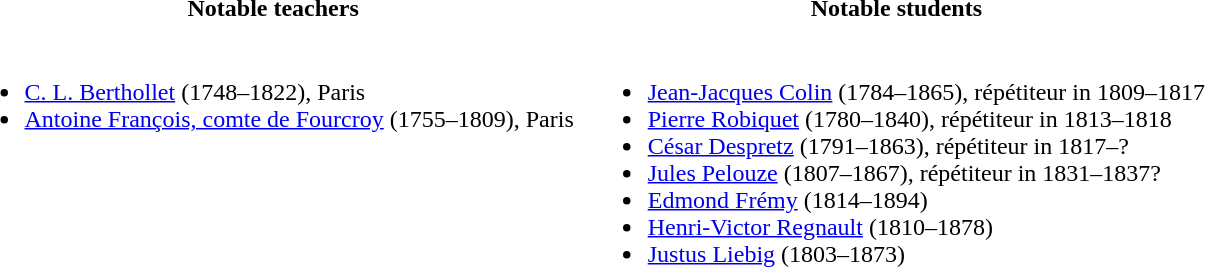<table class=" wiki table">
<tr style="text-align: center;">
</tr>
<tr style="text-align: center;">
<th width="50%">Notable teachers</th>
<th width="50%">Notable students</th>
</tr>
<tr valign=top>
<td><br><ul><li><a href='#'>C. L. Berthollet</a> (1748–1822), Paris</li><li><a href='#'>Antoine François, comte de Fourcroy</a> (1755–1809), Paris</li></ul></td>
<td><br><ul><li><a href='#'>Jean-Jacques Colin</a> (1784–1865), répétiteur in 1809–1817</li><li><a href='#'>Pierre Robiquet</a> (1780–1840), répétiteur in 1813–1818</li><li><a href='#'>César Despretz</a> (1791–1863), répétiteur in 1817–?</li><li><a href='#'>Jules Pelouze</a> (1807–1867), répétiteur in 1831–1837?</li><li><a href='#'>Edmond Frémy</a> (1814–1894)</li><li><a href='#'>Henri-Victor Regnault</a> (1810–1878)</li><li><a href='#'>Justus Liebig</a> (1803–1873)</li></ul></td>
</tr>
</table>
